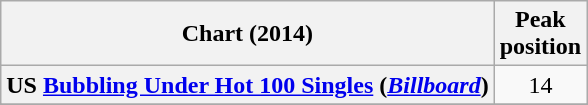<table class="wikitable plainrowheaders sortable" style="text-align:center;">
<tr>
<th scope="col">Chart (2014)</th>
<th scope="col">Peak<br>position</th>
</tr>
<tr>
<th scope="row">US <a href='#'>Bubbling Under Hot 100 Singles</a> (<em><a href='#'>Billboard</a></em>)</th>
<td align="center">14</td>
</tr>
<tr>
</tr>
<tr>
</tr>
</table>
